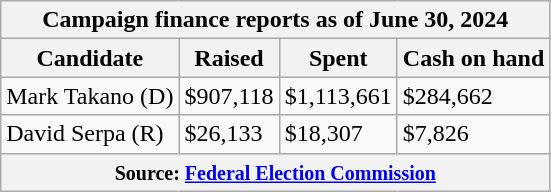<table class="wikitable sortable">
<tr>
<th colspan=4>Campaign finance reports as of June 30, 2024</th>
</tr>
<tr style="text-align:center;">
<th>Candidate</th>
<th>Raised</th>
<th>Spent</th>
<th>Cash on hand</th>
</tr>
<tr>
<td>Mark Takano (D)</td>
<td>$907,118</td>
<td>$1,113,661</td>
<td>$284,662</td>
</tr>
<tr>
<td>David Serpa (R)</td>
<td>$26,133</td>
<td>$18,307</td>
<td>$7,826</td>
</tr>
<tr>
<th colspan="4"><small>Source: <a href='#'>Federal Election Commission</a></small></th>
</tr>
</table>
